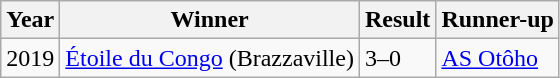<table class="sortable wikitable">
<tr>
<th>Year</th>
<th>Winner</th>
<th>Result</th>
<th>Runner-up</th>
</tr>
<tr>
<td>2019</td>
<td><a href='#'>Étoile du Congo</a> (Brazzaville)</td>
<td>3–0</td>
<td><a href='#'>AS Otôho</a></td>
</tr>
</table>
